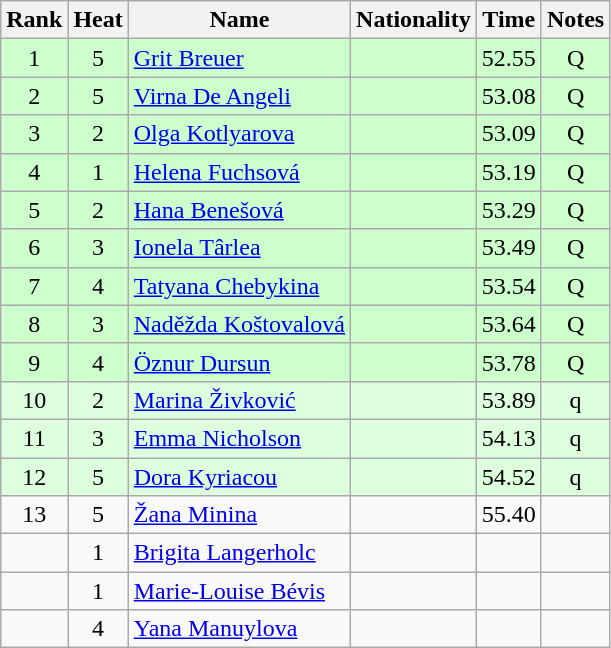<table class="wikitable sortable" style="text-align:center">
<tr>
<th>Rank</th>
<th>Heat</th>
<th>Name</th>
<th>Nationality</th>
<th>Time</th>
<th>Notes</th>
</tr>
<tr bgcolor=ccffcc>
<td>1</td>
<td>5</td>
<td align="left"><a href='#'>Grit Breuer</a></td>
<td align=left></td>
<td>52.55</td>
<td>Q</td>
</tr>
<tr bgcolor=ccffcc>
<td>2</td>
<td>5</td>
<td align="left"><a href='#'>Virna De Angeli</a></td>
<td align=left></td>
<td>53.08</td>
<td>Q</td>
</tr>
<tr bgcolor=ccffcc>
<td>3</td>
<td>2</td>
<td align="left"><a href='#'>Olga Kotlyarova</a></td>
<td align=left></td>
<td>53.09</td>
<td>Q</td>
</tr>
<tr bgcolor=ccffcc>
<td>4</td>
<td>1</td>
<td align="left"><a href='#'>Helena Fuchsová</a></td>
<td align=left></td>
<td>53.19</td>
<td>Q</td>
</tr>
<tr bgcolor=ccffcc>
<td>5</td>
<td>2</td>
<td align="left"><a href='#'>Hana Benešová</a></td>
<td align=left></td>
<td>53.29</td>
<td>Q</td>
</tr>
<tr bgcolor=ccffcc>
<td>6</td>
<td>3</td>
<td align="left"><a href='#'>Ionela Târlea</a></td>
<td align=left></td>
<td>53.49</td>
<td>Q</td>
</tr>
<tr bgcolor=ccffcc>
<td>7</td>
<td>4</td>
<td align="left"><a href='#'>Tatyana Chebykina</a></td>
<td align=left></td>
<td>53.54</td>
<td>Q</td>
</tr>
<tr bgcolor=ccffcc>
<td>8</td>
<td>3</td>
<td align="left"><a href='#'>Naděžda Koštovalová</a></td>
<td align=left></td>
<td>53.64</td>
<td>Q</td>
</tr>
<tr bgcolor=ccffcc>
<td>9</td>
<td>4</td>
<td align="left"><a href='#'>Öznur Dursun</a></td>
<td align=left></td>
<td>53.78</td>
<td>Q</td>
</tr>
<tr bgcolor=ddffdd>
<td>10</td>
<td>2</td>
<td align="left"><a href='#'>Marina Živković</a></td>
<td align=left></td>
<td>53.89</td>
<td>q</td>
</tr>
<tr bgcolor=ddffdd>
<td>11</td>
<td>3</td>
<td align="left"><a href='#'>Emma Nicholson</a></td>
<td align=left></td>
<td>54.13</td>
<td>q</td>
</tr>
<tr bgcolor=ddffdd>
<td>12</td>
<td>5</td>
<td align="left"><a href='#'>Dora Kyriacou</a></td>
<td align=left></td>
<td>54.52</td>
<td>q</td>
</tr>
<tr>
<td>13</td>
<td>5</td>
<td align="left"><a href='#'>Žana Minina</a></td>
<td align=left></td>
<td>55.40</td>
<td></td>
</tr>
<tr>
<td></td>
<td>1</td>
<td align="left"><a href='#'>Brigita Langerholc</a></td>
<td align=left></td>
<td></td>
<td></td>
</tr>
<tr>
<td></td>
<td>1</td>
<td align="left"><a href='#'>Marie-Louise Bévis</a></td>
<td align=left></td>
<td></td>
<td></td>
</tr>
<tr>
<td></td>
<td>4</td>
<td align="left"><a href='#'>Yana Manuylova</a></td>
<td align=left></td>
<td></td>
<td></td>
</tr>
</table>
